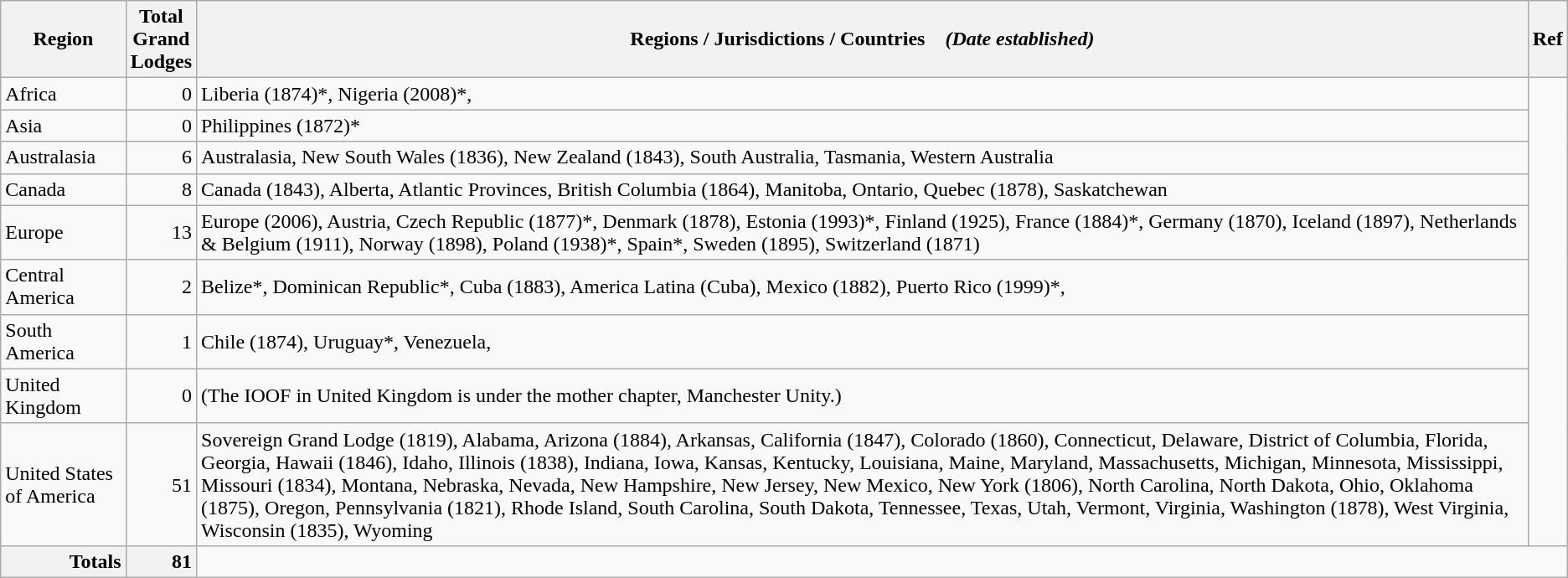<table class="wikitable sortable">
<tr>
<th>Region<br></th>
<th>Total<br>Grand<br>Lodges<br></th>
<th class="unsortable">Regions / Jurisdictions / Countries    <em>(Date established)</em></th>
<th class="unsortable">Ref</th>
</tr>
<tr>
<td style="text-align:left;">Africa</td>
<td style="text-align:right;">0</td>
<td style="text-align:left;">Liberia (1874)*, Nigeria (2008)*,</td>
<td rowspan=9; style="text-align:centre;"><br><br></td>
</tr>
<tr>
<td style="text-align:left;">Asia</td>
<td style="text-align:right;">0</td>
<td style="text-align:left;">Philippines (1872)*</td>
</tr>
<tr>
<td style="text-align:left;">Australasia</td>
<td style="text-align:right;">6</td>
<td style="text-align:left;">Australasia, New South Wales (1836), New Zealand (1843), South Australia, Tasmania, Western Australia</td>
</tr>
<tr>
<td style="text-align:left;">Canada</td>
<td style="text-align:right;">8</td>
<td style="text-align:left;">Canada (1843), Alberta, Atlantic Provinces, British Columbia (1864), Manitoba, Ontario, Quebec (1878), Saskatchewan</td>
</tr>
<tr>
<td style="text-align:left;">Europe</td>
<td style="text-align:right;">13</td>
<td style="text-align:left;">Europe (2006), Austria, Czech Republic (1877)*, Denmark (1878), Estonia (1993)*, Finland (1925), France (1884)*, Germany (1870), Iceland (1897), Netherlands & Belgium (1911), Norway (1898), Poland (1938)*, Spain*, Sweden (1895), Switzerland (1871)</td>
</tr>
<tr>
<td style="text-align:left;">Central America</td>
<td style="text-align:right;">2</td>
<td style="text-align:left;">Belize*, Dominican Republic*, Cuba (1883), America Latina (Cuba), Mexico (1882), Puerto Rico (1999)*,</td>
</tr>
<tr>
<td style="text-align:left;">South America</td>
<td style="text-align:right;">1</td>
<td style="text-align:left;">Chile (1874), Uruguay*, Venezuela,</td>
</tr>
<tr>
<td style="text-align:left;">United Kingdom</td>
<td style="text-align:right;">0</td>
<td style="text-align:left;">(The IOOF in United Kingdom is under the mother chapter, Manchester Unity.)</td>
</tr>
<tr>
<td style="text-align:left;">United States of America</td>
<td style="text-align:right;">51</td>
<td style="text-align:left;">Sovereign Grand Lodge (1819), Alabama, Arizona (1884), Arkansas, California (1847), Colorado (1860), Connecticut, Delaware, District of Columbia, Florida, Georgia, Hawaii (1846), Idaho, Illinois (1838), Indiana, Iowa, Kansas, Kentucky, Louisiana, Maine, Maryland, Massachusetts, Michigan, Minnesota, Mississippi, Missouri (1834), Montana, Nebraska, Nevada, New Hampshire, New Jersey, New Mexico, New York (1806), North Carolina, North Dakota, Ohio, Oklahoma (1875), Oregon, Pennsylvania (1821), Rhode Island, South Carolina, South Dakota, Tennessee, Texas, Utah, Vermont, Virginia, Washington (1878), West Virginia, Wisconsin (1835), Wyoming</td>
</tr>
<tr class="sortbottom">
<th style="text-align:right;">Totals</th>
<th style="text-align:right;">81</th>
</tr>
</table>
